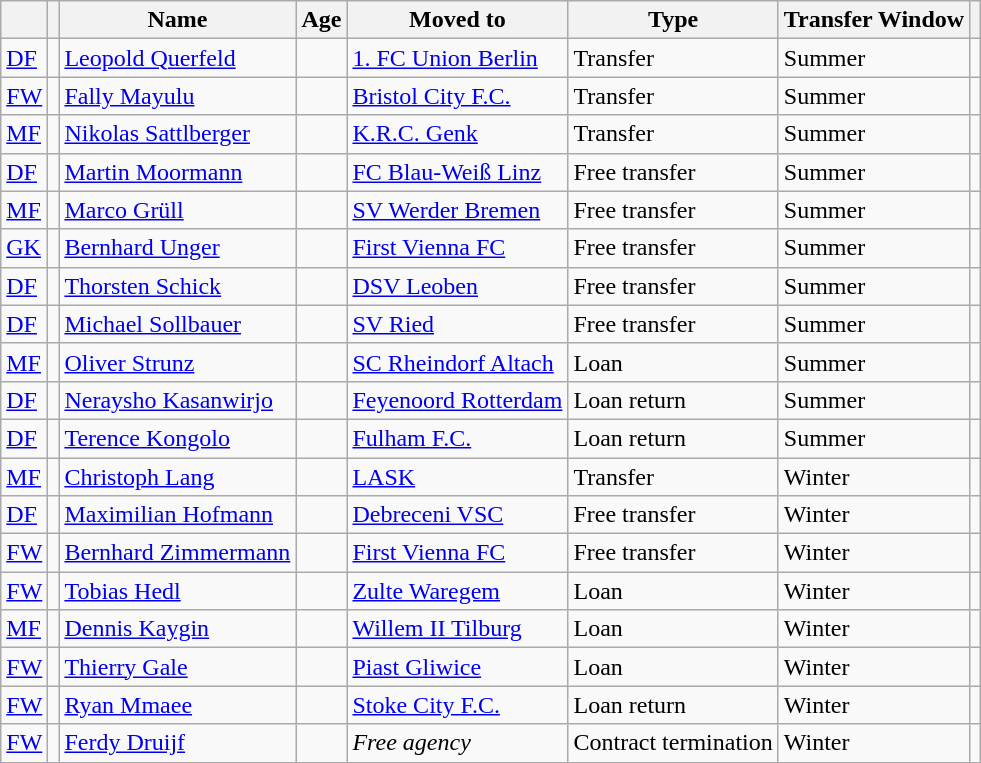<table class="wikitable">
<tr>
<th></th>
<th></th>
<th>Name</th>
<th>Age</th>
<th>Moved to</th>
<th>Type</th>
<th>Transfer Window</th>
<th></th>
</tr>
<tr>
<td><a href='#'>DF</a></td>
<td></td>
<td><a href='#'>Leopold Querfeld</a></td>
<td></td>
<td> <a href='#'>1. FC Union Berlin</a></td>
<td>Transfer</td>
<td>Summer</td>
<td></td>
</tr>
<tr>
<td><a href='#'>FW</a></td>
<td></td>
<td><a href='#'>Fally Mayulu</a></td>
<td></td>
<td> <a href='#'>Bristol City F.C.</a></td>
<td>Transfer</td>
<td>Summer</td>
<td></td>
</tr>
<tr>
<td><a href='#'>MF</a></td>
<td></td>
<td><a href='#'>Nikolas Sattlberger</a></td>
<td></td>
<td> <a href='#'>K.R.C. Genk</a></td>
<td>Transfer</td>
<td>Summer</td>
<td></td>
</tr>
<tr>
<td><a href='#'>DF</a></td>
<td></td>
<td><a href='#'>Martin Moormann</a></td>
<td></td>
<td> <a href='#'>FC Blau-Weiß Linz</a></td>
<td>Free transfer</td>
<td>Summer</td>
<td></td>
</tr>
<tr>
<td><a href='#'>MF</a></td>
<td></td>
<td><a href='#'>Marco Grüll</a></td>
<td></td>
<td> <a href='#'>SV Werder Bremen</a></td>
<td>Free transfer</td>
<td>Summer</td>
<td></td>
</tr>
<tr>
<td><a href='#'>GK</a></td>
<td></td>
<td><a href='#'>Bernhard Unger</a></td>
<td></td>
<td> <a href='#'>First Vienna FC</a></td>
<td>Free transfer</td>
<td>Summer</td>
<td></td>
</tr>
<tr>
<td><a href='#'>DF</a></td>
<td></td>
<td><a href='#'>Thorsten Schick</a></td>
<td></td>
<td> <a href='#'>DSV Leoben</a></td>
<td>Free transfer</td>
<td>Summer</td>
<td></td>
</tr>
<tr>
<td><a href='#'>DF</a></td>
<td></td>
<td><a href='#'>Michael Sollbauer</a></td>
<td></td>
<td> <a href='#'>SV Ried</a></td>
<td>Free transfer</td>
<td>Summer</td>
<td></td>
</tr>
<tr>
<td><a href='#'>MF</a></td>
<td></td>
<td><a href='#'>Oliver Strunz</a></td>
<td></td>
<td> <a href='#'>SC Rheindorf Altach</a></td>
<td>Loan</td>
<td>Summer</td>
<td></td>
</tr>
<tr>
<td><a href='#'>DF</a></td>
<td></td>
<td><a href='#'>Neraysho Kasanwirjo</a></td>
<td></td>
<td> <a href='#'>Feyenoord Rotterdam</a></td>
<td>Loan return</td>
<td>Summer</td>
<td></td>
</tr>
<tr>
<td><a href='#'>DF</a></td>
<td></td>
<td><a href='#'>Terence Kongolo</a></td>
<td></td>
<td> <a href='#'>Fulham F.C.</a></td>
<td>Loan return</td>
<td>Summer</td>
<td></td>
</tr>
<tr>
<td><a href='#'>MF</a></td>
<td></td>
<td><a href='#'>Christoph Lang</a></td>
<td></td>
<td> <a href='#'>LASK</a></td>
<td>Transfer</td>
<td>Winter</td>
<td></td>
</tr>
<tr>
<td><a href='#'>DF</a></td>
<td></td>
<td><a href='#'>Maximilian Hofmann</a></td>
<td></td>
<td> <a href='#'>Debreceni VSC</a></td>
<td>Free transfer</td>
<td>Winter</td>
<td></td>
</tr>
<tr>
<td><a href='#'>FW</a></td>
<td></td>
<td><a href='#'>Bernhard Zimmermann</a></td>
<td></td>
<td> <a href='#'>First Vienna FC</a></td>
<td>Free transfer</td>
<td>Winter</td>
<td></td>
</tr>
<tr>
<td><a href='#'>FW</a></td>
<td></td>
<td><a href='#'>Tobias Hedl</a></td>
<td></td>
<td> <a href='#'>Zulte Waregem</a></td>
<td>Loan</td>
<td>Winter</td>
<td></td>
</tr>
<tr>
<td><a href='#'>MF</a></td>
<td></td>
<td><a href='#'>Dennis Kaygin</a></td>
<td></td>
<td> <a href='#'>Willem II Tilburg</a></td>
<td>Loan</td>
<td>Winter</td>
<td></td>
</tr>
<tr>
<td><a href='#'>FW</a></td>
<td></td>
<td><a href='#'>Thierry Gale</a></td>
<td></td>
<td> <a href='#'>Piast Gliwice</a></td>
<td>Loan</td>
<td>Winter</td>
<td></td>
</tr>
<tr>
<td><a href='#'>FW</a></td>
<td></td>
<td><a href='#'>Ryan Mmaee</a></td>
<td></td>
<td> <a href='#'>Stoke City F.C.</a></td>
<td>Loan return</td>
<td>Winter</td>
<td></td>
</tr>
<tr>
<td><a href='#'>FW</a></td>
<td></td>
<td><a href='#'>Ferdy Druijf</a></td>
<td></td>
<td><em>Free agency</em></td>
<td>Contract termination</td>
<td>Winter</td>
<td></td>
</tr>
</table>
